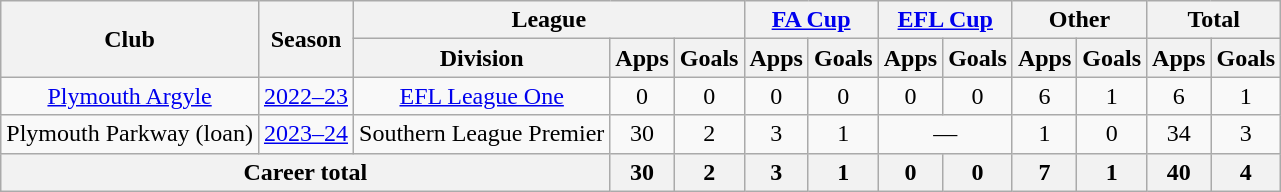<table class="wikitable" style="text-align:center">
<tr>
<th rowspan="2">Club</th>
<th rowspan="2">Season</th>
<th colspan="3">League</th>
<th colspan="2"><a href='#'>FA Cup</a></th>
<th colspan="2"><a href='#'>EFL Cup</a></th>
<th colspan="2">Other</th>
<th colspan="2">Total</th>
</tr>
<tr>
<th>Division</th>
<th>Apps</th>
<th>Goals</th>
<th>Apps</th>
<th>Goals</th>
<th>Apps</th>
<th>Goals</th>
<th>Apps</th>
<th>Goals</th>
<th>Apps</th>
<th>Goals</th>
</tr>
<tr>
<td><a href='#'>Plymouth Argyle</a></td>
<td><a href='#'>2022–23</a></td>
<td><a href='#'>EFL League One</a></td>
<td>0</td>
<td>0</td>
<td>0</td>
<td>0</td>
<td>0</td>
<td>0</td>
<td>6</td>
<td>1</td>
<td>6</td>
<td>1</td>
</tr>
<tr |-5>
<td>Plymouth Parkway (loan)</td>
<td><a href='#'>2023–24</a></td>
<td>Southern League Premier</td>
<td>30</td>
<td>2</td>
<td>3</td>
<td>1</td>
<td colspan=2>—</td>
<td>1</td>
<td>0</td>
<td>34</td>
<td>3</td>
</tr>
<tr>
<th colspan="3">Career total</th>
<th>30</th>
<th>2</th>
<th>3</th>
<th>1</th>
<th>0</th>
<th>0</th>
<th>7</th>
<th>1</th>
<th>40</th>
<th>4</th>
</tr>
</table>
